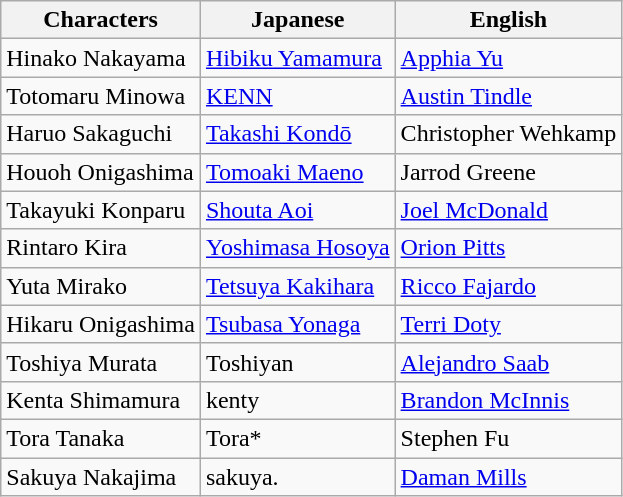<table class="wikitable">
<tr>
<th>Characters</th>
<th>Japanese</th>
<th>English</th>
</tr>
<tr>
<td>Hinako Nakayama</td>
<td><a href='#'>Hibiku Yamamura</a></td>
<td><a href='#'>Apphia Yu</a></td>
</tr>
<tr>
<td>Totomaru Minowa</td>
<td><a href='#'>KENN</a></td>
<td><a href='#'>Austin Tindle</a></td>
</tr>
<tr>
<td>Haruo Sakaguchi</td>
<td><a href='#'>Takashi Kondō</a></td>
<td>Christopher Wehkamp</td>
</tr>
<tr>
<td>Houoh Onigashima</td>
<td><a href='#'>Tomoaki Maeno</a></td>
<td>Jarrod Greene</td>
</tr>
<tr>
<td>Takayuki Konparu</td>
<td><a href='#'>Shouta Aoi</a></td>
<td><a href='#'>Joel McDonald</a></td>
</tr>
<tr>
<td>Rintaro Kira</td>
<td><a href='#'>Yoshimasa Hosoya</a></td>
<td><a href='#'>Orion Pitts</a></td>
</tr>
<tr>
<td>Yuta Mirako</td>
<td><a href='#'>Tetsuya Kakihara</a></td>
<td><a href='#'>Ricco Fajardo</a></td>
</tr>
<tr>
<td>Hikaru Onigashima</td>
<td><a href='#'>Tsubasa Yonaga</a></td>
<td><a href='#'>Terri Doty</a></td>
</tr>
<tr>
<td>Toshiya Murata</td>
<td>Toshiyan</td>
<td><a href='#'>Alejandro Saab</a></td>
</tr>
<tr>
<td>Kenta Shimamura</td>
<td>kenty</td>
<td><a href='#'>Brandon McInnis</a></td>
</tr>
<tr>
<td>Tora Tanaka</td>
<td>Tora*</td>
<td>Stephen Fu</td>
</tr>
<tr>
<td>Sakuya Nakajima</td>
<td>sakuya.</td>
<td><a href='#'>Daman Mills</a></td>
</tr>
</table>
